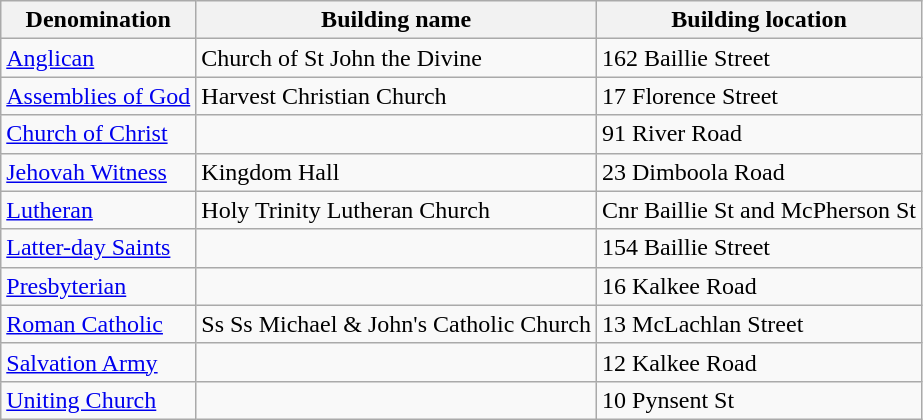<table class="wikitable mw">
<tr>
<th>Denomination</th>
<th>Building name</th>
<th>Building location</th>
</tr>
<tr>
<td><a href='#'>Anglican</a></td>
<td>Church of St John the Divine</td>
<td>162 Baillie Street</td>
</tr>
<tr>
<td><a href='#'>Assemblies of God</a></td>
<td>Harvest Christian Church</td>
<td>17 Florence Street</td>
</tr>
<tr>
<td><a href='#'>Church of Christ</a></td>
<td></td>
<td>91 River Road</td>
</tr>
<tr>
<td><a href='#'>Jehovah Witness</a></td>
<td>Kingdom Hall</td>
<td>23 Dimboola Road</td>
</tr>
<tr>
<td><a href='#'>Lutheran</a></td>
<td>Holy Trinity Lutheran Church</td>
<td>Cnr Baillie St and McPherson St</td>
</tr>
<tr>
<td><a href='#'>Latter-day Saints</a></td>
<td></td>
<td>154 Baillie Street</td>
</tr>
<tr>
<td><a href='#'>Presbyterian</a></td>
<td></td>
<td>16 Kalkee Road</td>
</tr>
<tr>
<td><a href='#'>Roman Catholic</a></td>
<td>Ss Ss Michael & John's Catholic Church</td>
<td>13 McLachlan Street</td>
</tr>
<tr>
<td><a href='#'>Salvation Army</a></td>
<td></td>
<td>12 Kalkee Road</td>
</tr>
<tr>
<td><a href='#'>Uniting Church</a></td>
<td></td>
<td>10 Pynsent St</td>
</tr>
</table>
